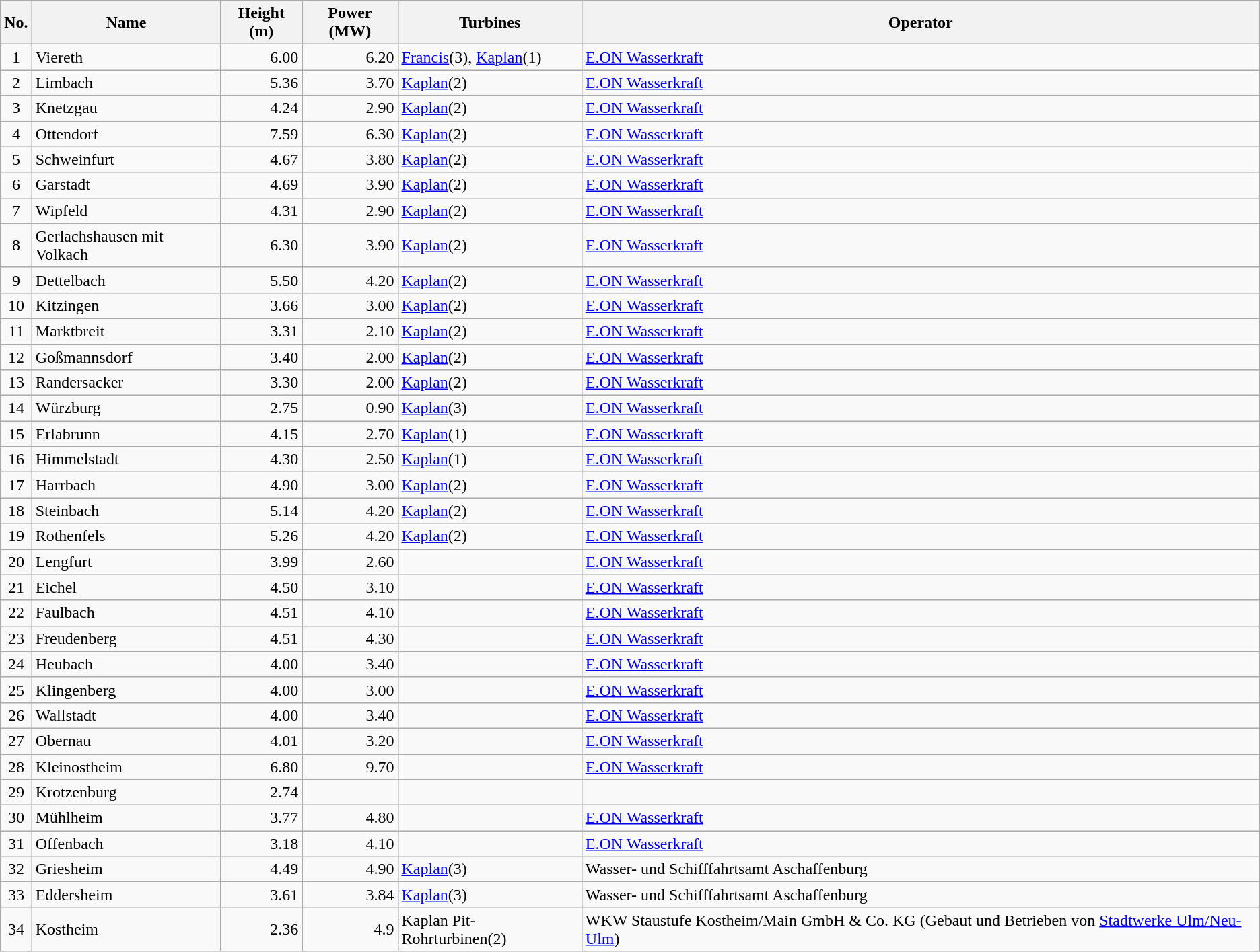<table class="wikitable sortable">
<tr>
<th>No.</th>
<th>Name</th>
<th>Height (m)</th>
<th>Power (MW)</th>
<th>Turbines</th>
<th>Operator</th>
</tr>
<tr>
<td align="center">1</td>
<td>Viereth</td>
<td align="right">6.00</td>
<td align="right">6.20</td>
<td><a href='#'>Francis</a>(3), <a href='#'>Kaplan</a>(1)</td>
<td><a href='#'>E.ON Wasserkraft</a></td>
</tr>
<tr>
<td align="center">2</td>
<td>Limbach</td>
<td align="right">5.36</td>
<td align="right">3.70</td>
<td><a href='#'>Kaplan</a>(2)</td>
<td><a href='#'>E.ON Wasserkraft</a></td>
</tr>
<tr>
<td align="center">3</td>
<td>Knetzgau</td>
<td align="right">4.24</td>
<td align="right">2.90</td>
<td><a href='#'>Kaplan</a>(2)</td>
<td><a href='#'>E.ON Wasserkraft</a></td>
</tr>
<tr>
<td align="center">4</td>
<td>Ottendorf</td>
<td align="right">7.59</td>
<td align="right">6.30</td>
<td><a href='#'>Kaplan</a>(2)</td>
<td><a href='#'>E.ON Wasserkraft</a></td>
</tr>
<tr>
<td align="center">5</td>
<td>Schweinfurt</td>
<td align="right">4.67</td>
<td align="right">3.80</td>
<td><a href='#'>Kaplan</a>(2)</td>
<td><a href='#'>E.ON Wasserkraft</a></td>
</tr>
<tr>
<td align="center">6</td>
<td>Garstadt</td>
<td align="right">4.69</td>
<td align="right">3.90</td>
<td><a href='#'>Kaplan</a>(2)</td>
<td><a href='#'>E.ON Wasserkraft</a></td>
</tr>
<tr>
<td align="center">7</td>
<td>Wipfeld</td>
<td align="right">4.31</td>
<td align="right">2.90</td>
<td><a href='#'>Kaplan</a>(2)</td>
<td><a href='#'>E.ON Wasserkraft</a></td>
</tr>
<tr>
<td align="center">8</td>
<td>Gerlachshausen mit Volkach</td>
<td align="right">6.30</td>
<td align="right">3.90</td>
<td><a href='#'>Kaplan</a>(2)</td>
<td><a href='#'>E.ON Wasserkraft</a></td>
</tr>
<tr>
<td align="center">9</td>
<td>Dettelbach</td>
<td align="right">5.50</td>
<td align="right">4.20</td>
<td><a href='#'>Kaplan</a>(2)</td>
<td><a href='#'>E.ON Wasserkraft</a></td>
</tr>
<tr>
<td align="center">10</td>
<td>Kitzingen</td>
<td align="right">3.66</td>
<td align="right">3.00</td>
<td><a href='#'>Kaplan</a>(2)</td>
<td><a href='#'>E.ON Wasserkraft</a></td>
</tr>
<tr>
<td align="center">11</td>
<td>Marktbreit</td>
<td align="right">3.31</td>
<td align="right">2.10</td>
<td><a href='#'>Kaplan</a>(2)</td>
<td><a href='#'>E.ON Wasserkraft</a></td>
</tr>
<tr>
<td align="center">12</td>
<td>Goßmannsdorf</td>
<td align="right">3.40</td>
<td align="right">2.00</td>
<td><a href='#'>Kaplan</a>(2)</td>
<td><a href='#'>E.ON Wasserkraft</a></td>
</tr>
<tr>
<td align="center">13</td>
<td>Randersacker</td>
<td align="right">3.30</td>
<td align="right">2.00</td>
<td><a href='#'>Kaplan</a>(2)</td>
<td><a href='#'>E.ON Wasserkraft</a></td>
</tr>
<tr>
<td align="center">14</td>
<td>Würzburg</td>
<td align="right">2.75</td>
<td align="right">0.90</td>
<td><a href='#'>Kaplan</a>(3)</td>
<td><a href='#'>E.ON Wasserkraft</a></td>
</tr>
<tr>
<td align="center">15</td>
<td>Erlabrunn</td>
<td align="right">4.15</td>
<td align="right">2.70</td>
<td><a href='#'>Kaplan</a>(1)</td>
<td><a href='#'>E.ON Wasserkraft</a></td>
</tr>
<tr>
<td align="center">16</td>
<td>Himmelstadt</td>
<td align="right">4.30</td>
<td align="right">2.50</td>
<td><a href='#'>Kaplan</a>(1)</td>
<td><a href='#'>E.ON Wasserkraft</a></td>
</tr>
<tr>
<td align="center">17</td>
<td>Harrbach</td>
<td align="right">4.90</td>
<td align="right">3.00</td>
<td><a href='#'>Kaplan</a>(2)</td>
<td><a href='#'>E.ON Wasserkraft</a></td>
</tr>
<tr>
<td align="center">18</td>
<td>Steinbach</td>
<td align="right">5.14</td>
<td align="right">4.20</td>
<td><a href='#'>Kaplan</a>(2)</td>
<td><a href='#'>E.ON Wasserkraft</a></td>
</tr>
<tr>
<td align="center">19</td>
<td>Rothenfels</td>
<td align="right">5.26</td>
<td align="right">4.20</td>
<td><a href='#'>Kaplan</a>(2)</td>
<td><a href='#'>E.ON Wasserkraft</a></td>
</tr>
<tr>
<td align="center">20</td>
<td>Lengfurt</td>
<td align="right">3.99</td>
<td align="right">2.60</td>
<td></td>
<td><a href='#'>E.ON Wasserkraft</a></td>
</tr>
<tr>
<td align="center">21</td>
<td>Eichel</td>
<td align="right">4.50</td>
<td align="right">3.10</td>
<td></td>
<td><a href='#'>E.ON Wasserkraft</a></td>
</tr>
<tr>
<td align="center">22</td>
<td>Faulbach</td>
<td align="right">4.51</td>
<td align="right">4.10</td>
<td></td>
<td><a href='#'>E.ON Wasserkraft</a></td>
</tr>
<tr>
<td align="center">23</td>
<td>Freudenberg</td>
<td align="right">4.51</td>
<td align="right">4.30</td>
<td></td>
<td><a href='#'>E.ON Wasserkraft</a></td>
</tr>
<tr>
<td align="center">24</td>
<td>Heubach</td>
<td align="right">4.00</td>
<td align="right">3.40</td>
<td></td>
<td><a href='#'>E.ON Wasserkraft</a></td>
</tr>
<tr>
<td align="center">25</td>
<td>Klingenberg</td>
<td align="right">4.00</td>
<td align="right">3.00</td>
<td></td>
<td><a href='#'>E.ON Wasserkraft</a></td>
</tr>
<tr>
<td align="center">26</td>
<td>Wallstadt</td>
<td align="right">4.00</td>
<td align="right">3.40</td>
<td></td>
<td><a href='#'>E.ON Wasserkraft</a></td>
</tr>
<tr>
<td align="center">27</td>
<td>Obernau</td>
<td align="right">4.01</td>
<td align="right">3.20</td>
<td></td>
<td><a href='#'>E.ON Wasserkraft</a></td>
</tr>
<tr>
<td align="center">28</td>
<td>Kleinostheim</td>
<td align="right">6.80</td>
<td align="right">9.70</td>
<td></td>
<td><a href='#'>E.ON Wasserkraft</a></td>
</tr>
<tr>
<td align="center">29</td>
<td>Krotzenburg</td>
<td align="right">2.74</td>
<td align="right"></td>
<td></td>
<td></td>
</tr>
<tr>
<td align="center">30</td>
<td>Mühlheim</td>
<td align="right">3.77</td>
<td align="right">4.80</td>
<td></td>
<td><a href='#'>E.ON Wasserkraft</a></td>
</tr>
<tr>
<td align="center">31</td>
<td>Offenbach</td>
<td align="right">3.18</td>
<td align="right">4.10</td>
<td></td>
<td><a href='#'>E.ON Wasserkraft</a></td>
</tr>
<tr>
<td align="center">32</td>
<td>Griesheim</td>
<td align="right">4.49</td>
<td align="right">4.90</td>
<td><a href='#'>Kaplan</a>(3)</td>
<td>Wasser- und Schifffahrtsamt Aschaffenburg</td>
</tr>
<tr>
<td align="center">33</td>
<td>Eddersheim</td>
<td align="right">3.61</td>
<td align="right">3.84</td>
<td><a href='#'>Kaplan</a>(3)</td>
<td>Wasser- und Schifffahrtsamt Aschaffenburg</td>
</tr>
<tr>
<td align="center">34</td>
<td>Kostheim</td>
<td align="right">2.36</td>
<td align="right">4.9</td>
<td>Kaplan Pit-Rohrturbinen(2)</td>
<td>WKW Staustufe Kostheim/Main GmbH & Co. KG (Gebaut und Betrieben von <a href='#'>Stadtwerke Ulm/Neu-Ulm</a>)</td>
</tr>
</table>
